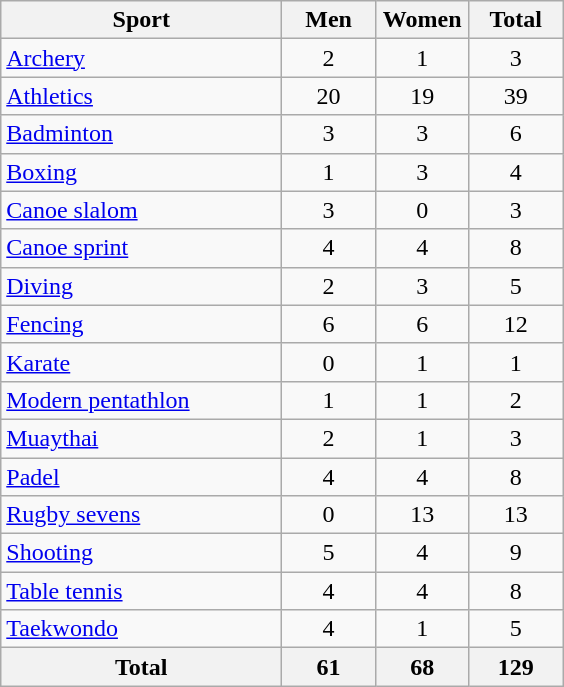<table class="wikitable sortable" style="text-align:center;">
<tr>
<th width=180>Sport</th>
<th width=55>Men</th>
<th width=55>Women</th>
<th width=55>Total</th>
</tr>
<tr>
<td align=left><a href='#'>Archery</a></td>
<td>2</td>
<td>1</td>
<td>3</td>
</tr>
<tr>
<td align=left><a href='#'>Athletics</a></td>
<td>20</td>
<td>19</td>
<td>39</td>
</tr>
<tr>
<td align=left><a href='#'>Badminton</a></td>
<td>3</td>
<td>3</td>
<td>6</td>
</tr>
<tr>
<td align=left><a href='#'>Boxing</a></td>
<td>1</td>
<td>3</td>
<td>4</td>
</tr>
<tr>
<td align=left><a href='#'>Canoe slalom</a></td>
<td>3</td>
<td>0</td>
<td>3</td>
</tr>
<tr>
<td align=left><a href='#'>Canoe sprint</a></td>
<td>4</td>
<td>4</td>
<td>8</td>
</tr>
<tr>
<td align=left><a href='#'>Diving</a></td>
<td>2</td>
<td>3</td>
<td>5</td>
</tr>
<tr>
<td align=left><a href='#'>Fencing</a></td>
<td>6</td>
<td>6</td>
<td>12</td>
</tr>
<tr>
<td align=left><a href='#'>Karate</a></td>
<td>0</td>
<td>1</td>
<td>1</td>
</tr>
<tr>
<td align=left><a href='#'>Modern pentathlon</a></td>
<td>1</td>
<td>1</td>
<td>2</td>
</tr>
<tr>
<td align=left><a href='#'>Muaythai</a></td>
<td>2</td>
<td>1</td>
<td>3</td>
</tr>
<tr>
<td align=left><a href='#'>Padel</a></td>
<td>4</td>
<td>4</td>
<td>8</td>
</tr>
<tr>
<td align=left><a href='#'>Rugby sevens</a></td>
<td>0</td>
<td>13</td>
<td>13</td>
</tr>
<tr>
<td align=left><a href='#'>Shooting</a></td>
<td>5</td>
<td>4</td>
<td>9</td>
</tr>
<tr>
<td align=left><a href='#'>Table tennis</a></td>
<td>4</td>
<td>4</td>
<td>8</td>
</tr>
<tr>
<td align=left><a href='#'>Taekwondo</a></td>
<td>4</td>
<td>1</td>
<td>5</td>
</tr>
<tr>
<th>Total</th>
<th>61</th>
<th>68</th>
<th>129</th>
</tr>
</table>
